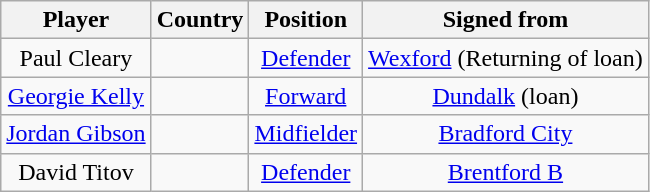<table class="wikitable" style="text-align:center">
<tr>
<th>Player</th>
<th>Country</th>
<th>Position</th>
<th>Signed from</th>
</tr>
<tr>
<td>Paul Cleary</td>
<td></td>
<td><a href='#'>Defender</a></td>
<td> <a href='#'>Wexford</a> (Returning of loan)</td>
</tr>
<tr>
<td><a href='#'>Georgie Kelly</a></td>
<td></td>
<td><a href='#'>Forward</a></td>
<td> <a href='#'>Dundalk</a> (loan)</td>
</tr>
<tr>
<td><a href='#'>Jordan Gibson</a></td>
<td></td>
<td><a href='#'>Midfielder</a></td>
<td> <a href='#'>Bradford City</a></td>
</tr>
<tr>
<td>David Titov</td>
<td></td>
<td><a href='#'>Defender</a></td>
<td> <a href='#'>Brentford B</a></td>
</tr>
</table>
